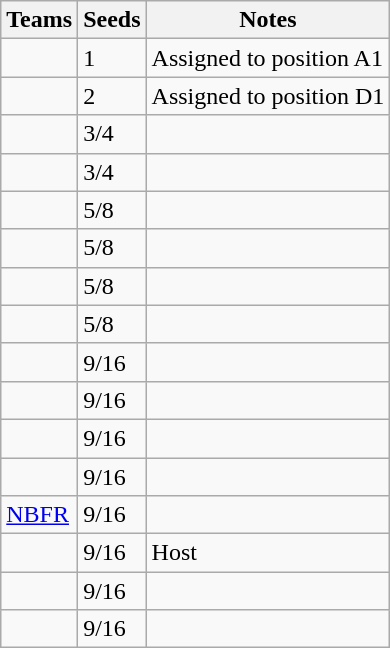<table class="wikitable">
<tr>
<th>Teams</th>
<th>Seeds</th>
<th>Notes</th>
</tr>
<tr>
<td></td>
<td>1</td>
<td>Assigned to position A1</td>
</tr>
<tr>
<td></td>
<td>2</td>
<td>Assigned to position D1</td>
</tr>
<tr>
<td></td>
<td>3/4</td>
<td></td>
</tr>
<tr>
<td></td>
<td>3/4</td>
<td></td>
</tr>
<tr>
<td></td>
<td>5/8</td>
<td></td>
</tr>
<tr>
<td></td>
<td>5/8</td>
<td></td>
</tr>
<tr>
<td></td>
<td>5/8</td>
<td></td>
</tr>
<tr>
<td></td>
<td>5/8</td>
<td></td>
</tr>
<tr>
<td></td>
<td>9/16</td>
<td></td>
</tr>
<tr>
<td></td>
<td>9/16</td>
<td></td>
</tr>
<tr>
<td></td>
<td>9/16</td>
<td></td>
</tr>
<tr>
<td></td>
<td>9/16</td>
<td></td>
</tr>
<tr>
<td> <a href='#'>NBFR</a></td>
<td>9/16</td>
<td></td>
</tr>
<tr>
<td></td>
<td>9/16</td>
<td>Host</td>
</tr>
<tr>
<td></td>
<td>9/16</td>
<td></td>
</tr>
<tr>
<td></td>
<td>9/16</td>
<td></td>
</tr>
</table>
